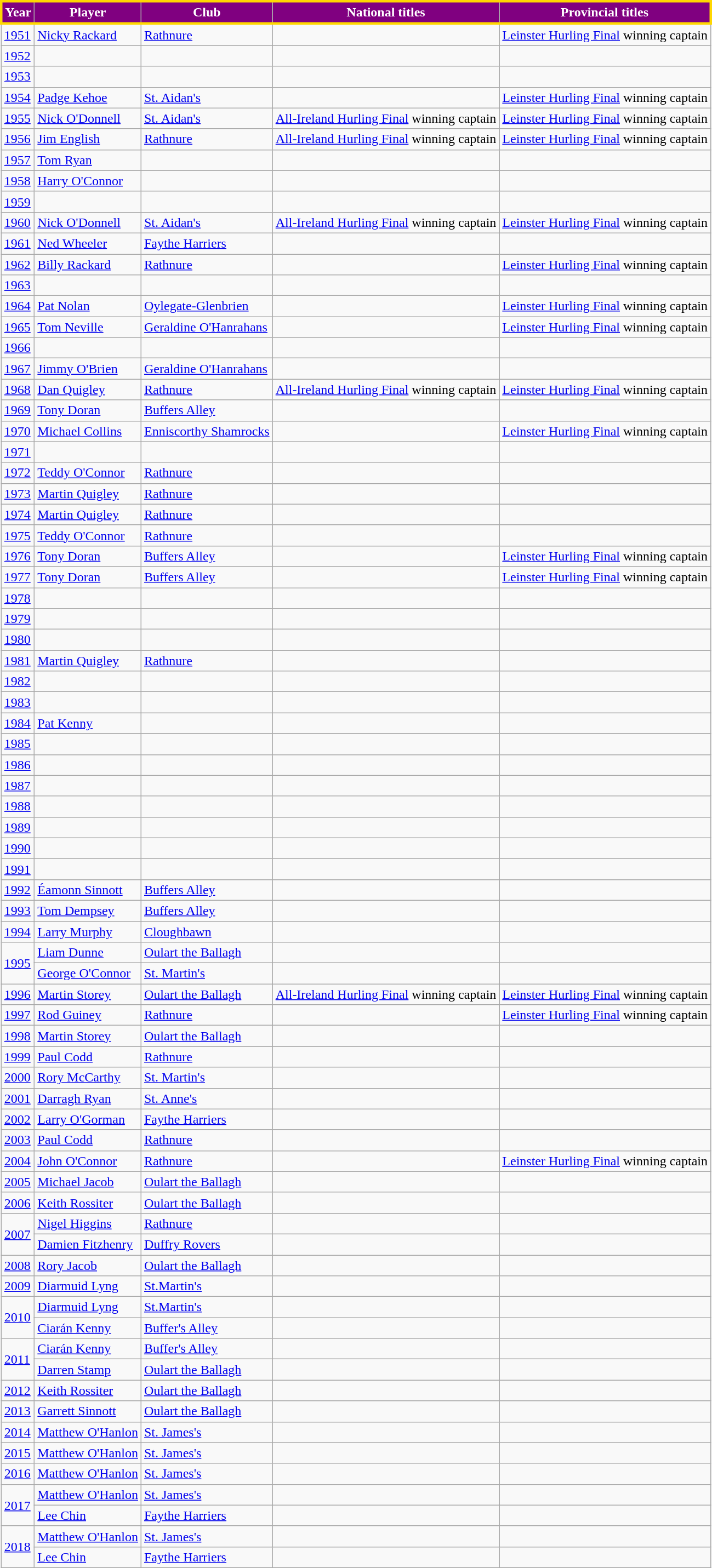<table class="wikitable">
<tr style="text-align:center;background:purple;color:white;border:3px solid gold">
<td><strong>Year</strong></td>
<td><strong>Player</strong></td>
<td><strong>Club</strong></td>
<td><strong>National titles</strong></td>
<td><strong>Provincial titles</strong></td>
</tr>
<tr>
<td><a href='#'>1951</a></td>
<td style="text-align:left;"><a href='#'>Nicky Rackard</a></td>
<td style="text-align:left;"><a href='#'>Rathnure</a></td>
<td></td>
<td><a href='#'>Leinster Hurling Final</a> winning captain</td>
</tr>
<tr>
<td><a href='#'>1952</a></td>
<td style="text-align:left;"></td>
<td style="text-align:left;"></td>
<td></td>
<td></td>
</tr>
<tr>
<td><a href='#'>1953</a></td>
<td style="text-align:left;"></td>
<td style="text-align:left;"></td>
<td></td>
<td></td>
</tr>
<tr>
<td><a href='#'>1954</a></td>
<td style="text-align:left;"><a href='#'>Padge Kehoe</a></td>
<td style="text-align:left;"><a href='#'>St. Aidan's</a></td>
<td></td>
<td><a href='#'>Leinster Hurling Final</a> winning captain</td>
</tr>
<tr>
<td><a href='#'>1955</a></td>
<td style="text-align:left;"><a href='#'>Nick O'Donnell</a></td>
<td style="text-align:left;"><a href='#'>St. Aidan's</a></td>
<td><a href='#'>All-Ireland Hurling Final</a> winning captain</td>
<td><a href='#'>Leinster Hurling Final</a> winning captain</td>
</tr>
<tr>
<td><a href='#'>1956</a></td>
<td style="text-align:left;"><a href='#'>Jim English</a></td>
<td style="text-align:left;"><a href='#'>Rathnure</a></td>
<td><a href='#'>All-Ireland Hurling Final</a> winning captain</td>
<td><a href='#'>Leinster Hurling Final</a> winning captain</td>
</tr>
<tr>
<td><a href='#'>1957</a></td>
<td style="text-align:left;"><a href='#'>Tom Ryan</a></td>
<td style="text-align:left;"></td>
<td></td>
<td></td>
</tr>
<tr>
<td><a href='#'>1958</a></td>
<td style="text-align:left;"><a href='#'>Harry O'Connor</a></td>
<td style="text-align:left;"></td>
<td></td>
<td></td>
</tr>
<tr>
<td><a href='#'>1959</a></td>
<td style="text-align:left;"></td>
<td style="text-align:left;"></td>
<td></td>
<td></td>
</tr>
<tr>
<td><a href='#'>1960</a></td>
<td style="text-align:left;"><a href='#'>Nick O'Donnell</a></td>
<td style="text-align:left;"><a href='#'>St. Aidan's</a></td>
<td><a href='#'>All-Ireland Hurling Final</a> winning captain</td>
<td><a href='#'>Leinster Hurling Final</a> winning captain</td>
</tr>
<tr>
<td><a href='#'>1961</a></td>
<td style="text-align:left;"><a href='#'>Ned Wheeler</a></td>
<td style="text-align:left;"><a href='#'>Faythe Harriers</a></td>
<td></td>
<td></td>
</tr>
<tr>
<td><a href='#'>1962</a></td>
<td style="text-align:left;"><a href='#'>Billy Rackard</a></td>
<td style="text-align:left;"><a href='#'>Rathnure</a></td>
<td></td>
<td><a href='#'>Leinster Hurling Final</a> winning captain</td>
</tr>
<tr>
<td><a href='#'>1963</a></td>
<td style="text-align:left;"></td>
<td style="text-align:left;"></td>
<td></td>
<td></td>
</tr>
<tr>
<td><a href='#'>1964</a></td>
<td style="text-align:left;"><a href='#'>Pat Nolan</a></td>
<td style="text-align:left;"><a href='#'>Oylegate-Glenbrien</a></td>
<td></td>
<td><a href='#'>Leinster Hurling Final</a> winning captain</td>
</tr>
<tr>
<td><a href='#'>1965</a></td>
<td style="text-align:left;"><a href='#'>Tom Neville</a></td>
<td style="text-align:left;"><a href='#'>Geraldine O'Hanrahans</a></td>
<td></td>
<td><a href='#'>Leinster Hurling Final</a> winning captain</td>
</tr>
<tr>
<td><a href='#'>1966</a></td>
<td style="text-align:left;"></td>
<td style="text-align:left;"></td>
<td></td>
<td></td>
</tr>
<tr>
<td><a href='#'>1967</a></td>
<td style="text-align:left;"><a href='#'>Jimmy O'Brien</a></td>
<td style="text-align:left;"><a href='#'>Geraldine O'Hanrahans</a></td>
<td></td>
<td></td>
</tr>
<tr>
<td><a href='#'>1968</a></td>
<td style="text-align:left;"><a href='#'>Dan Quigley</a></td>
<td style="text-align:left;"><a href='#'>Rathnure</a></td>
<td><a href='#'>All-Ireland Hurling Final</a> winning captain</td>
<td><a href='#'>Leinster Hurling Final</a> winning captain</td>
</tr>
<tr>
<td><a href='#'>1969</a></td>
<td style="text-align:left;"><a href='#'>Tony Doran</a></td>
<td style="text-align:left;"><a href='#'>Buffers Alley</a></td>
<td></td>
<td></td>
</tr>
<tr>
<td><a href='#'>1970</a></td>
<td style="text-align:left;"><a href='#'>Michael Collins</a></td>
<td style="text-align:left;"><a href='#'>Enniscorthy Shamrocks</a></td>
<td></td>
<td><a href='#'>Leinster Hurling Final</a> winning captain</td>
</tr>
<tr>
<td><a href='#'>1971</a></td>
<td style="text-align:left;"></td>
<td style="text-align:left;"></td>
<td></td>
<td></td>
</tr>
<tr>
<td><a href='#'>1972</a></td>
<td style="text-align:left;"><a href='#'>Teddy O'Connor</a></td>
<td style="text-align:left;"><a href='#'>Rathnure</a></td>
<td></td>
<td></td>
</tr>
<tr>
<td><a href='#'>1973</a></td>
<td style="text-align:left;"><a href='#'>Martin Quigley</a></td>
<td style="text-align:left;"><a href='#'>Rathnure</a></td>
<td></td>
<td></td>
</tr>
<tr>
<td><a href='#'>1974</a></td>
<td style="text-align:left;"><a href='#'>Martin Quigley</a></td>
<td style="text-align:left;"><a href='#'>Rathnure</a></td>
<td></td>
<td></td>
</tr>
<tr>
<td><a href='#'>1975</a></td>
<td style="text-align:left;"><a href='#'>Teddy O'Connor</a></td>
<td style="text-align:left;"><a href='#'>Rathnure</a></td>
<td></td>
<td></td>
</tr>
<tr>
<td><a href='#'>1976</a></td>
<td style="text-align:left;"><a href='#'>Tony Doran</a></td>
<td style="text-align:left;"><a href='#'>Buffers Alley</a></td>
<td></td>
<td><a href='#'>Leinster Hurling Final</a> winning captain</td>
</tr>
<tr>
<td><a href='#'>1977</a></td>
<td style="text-align:left;"><a href='#'>Tony Doran</a></td>
<td style="text-align:left;"><a href='#'>Buffers Alley</a></td>
<td></td>
<td><a href='#'>Leinster Hurling Final</a> winning captain</td>
</tr>
<tr>
<td><a href='#'>1978</a></td>
<td style="text-align:left;"></td>
<td style="text-align:left;"></td>
<td></td>
<td></td>
</tr>
<tr>
<td><a href='#'>1979</a></td>
<td style="text-align:left;"></td>
<td style="text-align:left;"></td>
<td></td>
<td></td>
</tr>
<tr>
<td><a href='#'>1980</a></td>
<td style="text-align:left;"></td>
<td style="text-align:left;"></td>
<td></td>
<td></td>
</tr>
<tr>
<td><a href='#'>1981</a></td>
<td style="text-align:left;"><a href='#'>Martin Quigley</a></td>
<td style="text-align:left;"><a href='#'>Rathnure</a></td>
<td></td>
<td></td>
</tr>
<tr>
<td><a href='#'>1982</a></td>
<td style="text-align:left;"></td>
<td style="text-align:left;"></td>
<td></td>
<td></td>
</tr>
<tr>
<td><a href='#'>1983</a></td>
<td style="text-align:left;"></td>
<td style="text-align:left;"></td>
<td></td>
<td></td>
</tr>
<tr>
<td><a href='#'>1984</a></td>
<td style="text-align:left;"><a href='#'>Pat Kenny</a></td>
<td style="text-align:left;"></td>
<td></td>
<td></td>
</tr>
<tr>
<td><a href='#'>1985</a></td>
<td style="text-align:left;"></td>
<td style="text-align:left;"></td>
<td></td>
<td></td>
</tr>
<tr>
<td><a href='#'>1986</a></td>
<td style="text-align:left;"></td>
<td style="text-align:left;"></td>
<td></td>
<td></td>
</tr>
<tr>
<td><a href='#'>1987</a></td>
<td style="text-align:left;"></td>
<td style="text-align:left;"></td>
<td></td>
<td></td>
</tr>
<tr>
<td><a href='#'>1988</a></td>
<td style="text-align:left;"></td>
<td style="text-align:left;"></td>
<td></td>
<td></td>
</tr>
<tr>
<td><a href='#'>1989</a></td>
<td style="text-align:left;"></td>
<td style="text-align:left;"></td>
<td></td>
<td></td>
</tr>
<tr>
<td><a href='#'>1990</a></td>
<td style="text-align:left;"></td>
<td style="text-align:left;"></td>
<td></td>
<td></td>
</tr>
<tr>
<td><a href='#'>1991</a></td>
<td style="text-align:left;"></td>
<td style="text-align:left;"></td>
<td></td>
<td></td>
</tr>
<tr>
<td><a href='#'>1992</a></td>
<td style="text-align:left;"><a href='#'>Éamonn Sinnott</a></td>
<td style="text-align:left;"><a href='#'>Buffers Alley</a></td>
<td></td>
<td></td>
</tr>
<tr>
<td><a href='#'>1993</a></td>
<td style="text-align:left;"><a href='#'>Tom Dempsey</a></td>
<td style="text-align:left;"><a href='#'>Buffers Alley</a></td>
<td></td>
<td></td>
</tr>
<tr>
<td><a href='#'>1994</a></td>
<td style="text-align:left;"><a href='#'>Larry Murphy</a></td>
<td style="text-align:left;"><a href='#'>Cloughbawn</a></td>
<td></td>
<td></td>
</tr>
<tr>
<td rowspan=2><a href='#'>1995</a></td>
<td style="text-align:left;"><a href='#'>Liam Dunne</a></td>
<td style="text-align:left;"><a href='#'>Oulart the Ballagh</a></td>
<td></td>
<td></td>
</tr>
<tr>
<td style="text-align:left;"><a href='#'>George O'Connor</a></td>
<td style="text-align:left;"><a href='#'>St. Martin's</a></td>
<td></td>
<td></td>
</tr>
<tr>
<td><a href='#'>1996</a></td>
<td style="text-align:left;"><a href='#'>Martin Storey</a></td>
<td style="text-align:left;"><a href='#'>Oulart the Ballagh</a></td>
<td><a href='#'>All-Ireland Hurling Final</a> winning captain</td>
<td><a href='#'>Leinster Hurling Final</a> winning captain</td>
</tr>
<tr>
<td><a href='#'>1997</a></td>
<td style="text-align:left;"><a href='#'>Rod Guiney</a></td>
<td style="text-align:left;"><a href='#'>Rathnure</a></td>
<td></td>
<td><a href='#'>Leinster Hurling Final</a> winning captain</td>
</tr>
<tr>
<td><a href='#'>1998</a></td>
<td style="text-align:left;"><a href='#'>Martin Storey</a></td>
<td style="text-align:left;"><a href='#'>Oulart the Ballagh</a></td>
<td></td>
<td></td>
</tr>
<tr>
<td><a href='#'>1999</a></td>
<td style="text-align:left;"><a href='#'>Paul Codd</a></td>
<td style="text-align:left;"><a href='#'>Rathnure</a></td>
<td></td>
<td></td>
</tr>
<tr>
<td><a href='#'>2000</a></td>
<td style="text-align:left;"><a href='#'>Rory McCarthy</a></td>
<td style="text-align:left;"><a href='#'>St. Martin's</a></td>
<td></td>
<td></td>
</tr>
<tr>
<td><a href='#'>2001</a></td>
<td style="text-align:left;"><a href='#'>Darragh Ryan</a></td>
<td style="text-align:left;"><a href='#'>St. Anne's</a></td>
<td></td>
<td></td>
</tr>
<tr>
<td><a href='#'>2002</a></td>
<td style="text-align:left;"><a href='#'>Larry O'Gorman</a></td>
<td style="text-align:left;"><a href='#'>Faythe Harriers</a></td>
<td></td>
<td></td>
</tr>
<tr>
<td><a href='#'>2003</a></td>
<td style="text-align:left;"><a href='#'>Paul Codd</a></td>
<td style="text-align:left;"><a href='#'>Rathnure</a></td>
<td></td>
<td></td>
</tr>
<tr>
<td><a href='#'>2004</a></td>
<td style="text-align:left;"><a href='#'>John O'Connor</a></td>
<td style="text-align:left;"><a href='#'>Rathnure</a></td>
<td></td>
<td><a href='#'>Leinster Hurling Final</a> winning captain</td>
</tr>
<tr>
<td><a href='#'>2005</a></td>
<td style="text-align:left;"><a href='#'>Michael Jacob</a></td>
<td style="text-align:left;"><a href='#'>Oulart the Ballagh</a></td>
<td></td>
<td></td>
</tr>
<tr>
<td><a href='#'>2006</a></td>
<td style="text-align:left;"><a href='#'>Keith Rossiter</a></td>
<td style="text-align:left;"><a href='#'>Oulart the Ballagh</a></td>
<td></td>
<td></td>
</tr>
<tr>
<td rowspan=2><a href='#'>2007</a></td>
<td style="text-align:left;"><a href='#'>Nigel Higgins</a></td>
<td style="text-align:left;"><a href='#'>Rathnure</a></td>
<td></td>
<td></td>
</tr>
<tr>
<td style="text-align:left;"><a href='#'>Damien Fitzhenry</a></td>
<td style="text-align:left;"><a href='#'>Duffry Rovers</a></td>
<td></td>
<td></td>
</tr>
<tr>
<td><a href='#'>2008</a></td>
<td style="text-align:left;"><a href='#'>Rory Jacob</a></td>
<td style="text-align:left;"><a href='#'>Oulart the Ballagh</a></td>
<td></td>
<td></td>
</tr>
<tr>
<td><a href='#'>2009</a></td>
<td style="text-align:left;"><a href='#'>Diarmuid Lyng</a></td>
<td style="text-align:left;"><a href='#'>St.Martin's</a></td>
<td></td>
<td></td>
</tr>
<tr>
<td rowspan=2><a href='#'>2010</a></td>
<td style="text-align:left;"><a href='#'>Diarmuid Lyng</a></td>
<td style="text-align:left;"><a href='#'>St.Martin's</a></td>
<td></td>
<td></td>
</tr>
<tr>
<td style="text-align:left;"><a href='#'>Ciarán Kenny</a></td>
<td style="text-align:left;"><a href='#'>Buffer's Alley</a></td>
<td></td>
<td></td>
</tr>
<tr>
<td rowspan=2><a href='#'>2011</a></td>
<td style="text-align:left;"><a href='#'>Ciarán Kenny</a></td>
<td style="text-align:left;"><a href='#'>Buffer's Alley</a></td>
<td></td>
<td></td>
</tr>
<tr>
<td style="text-align:left;"><a href='#'>Darren Stamp</a></td>
<td style="text-align:left;"><a href='#'>Oulart the Ballagh</a></td>
<td></td>
<td></td>
</tr>
<tr>
<td><a href='#'>2012</a></td>
<td style="text-align:left;"><a href='#'>Keith Rossiter</a></td>
<td style="text-align:left;"><a href='#'>Oulart the Ballagh</a></td>
<td></td>
<td></td>
</tr>
<tr>
<td><a href='#'>2013</a></td>
<td style="text-align:left;"><a href='#'>Garrett Sinnott</a></td>
<td style="text-align:left;"><a href='#'>Oulart the Ballagh</a></td>
<td></td>
<td></td>
</tr>
<tr>
<td><a href='#'>2014</a></td>
<td style="text-align:left;"><a href='#'>Matthew O'Hanlon</a></td>
<td style="text-align:left;"><a href='#'>St. James's</a></td>
<td></td>
<td></td>
</tr>
<tr>
<td><a href='#'>2015</a></td>
<td style="text-align:left;"><a href='#'>Matthew O'Hanlon</a></td>
<td style="text-align:left;"><a href='#'>St. James's</a></td>
<td></td>
<td></td>
</tr>
<tr>
<td><a href='#'>2016</a></td>
<td style="text-align:left;"><a href='#'>Matthew O'Hanlon</a></td>
<td style="text-align:left;"><a href='#'>St. James's</a></td>
<td></td>
<td></td>
</tr>
<tr>
<td rowspan=2><a href='#'>2017</a></td>
<td style="text-align:left;"><a href='#'>Matthew O'Hanlon</a></td>
<td style="text-align:left;"><a href='#'>St. James's</a></td>
<td></td>
<td></td>
</tr>
<tr>
<td style="text-align:left;"><a href='#'>Lee Chin</a></td>
<td style="text-align:left;"><a href='#'>Faythe Harriers</a></td>
<td></td>
<td></td>
</tr>
<tr>
<td rowspan=2><a href='#'>2018</a></td>
<td style="text-align:left;"><a href='#'>Matthew O'Hanlon</a></td>
<td style="text-align:left;"><a href='#'>St. James's</a></td>
<td></td>
<td></td>
</tr>
<tr>
<td style="text-align:left;"><a href='#'>Lee Chin</a></td>
<td style="text-align:left;"><a href='#'>Faythe Harriers</a></td>
<td></td>
<td></td>
</tr>
</table>
